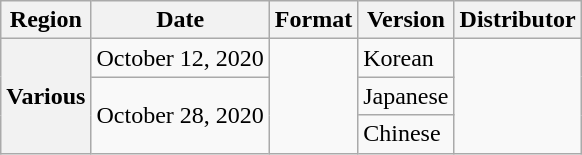<table class="wikitable plainrowheaders">
<tr>
<th>Region</th>
<th>Date</th>
<th>Format</th>
<th>Version</th>
<th>Distributor</th>
</tr>
<tr>
<th rowspan="3" scope="row">Various</th>
<td>October 12, 2020</td>
<td rowspan="3"></td>
<td>Korean</td>
<td rowspan="3"></td>
</tr>
<tr>
<td rowspan="2">October 28, 2020</td>
<td>Japanese</td>
</tr>
<tr>
<td>Chinese</td>
</tr>
</table>
